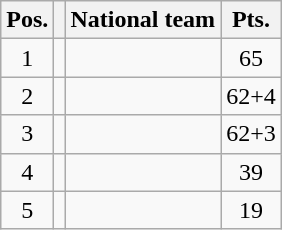<table class=wikitable>
<tr>
<th>Pos.</th>
<th></th>
<th>National team</th>
<th>Pts.</th>
</tr>
<tr align=center >
<td>1</td>
<td></td>
<td align=left></td>
<td>65</td>
</tr>
<tr align=center >
<td>2</td>
<td></td>
<td align=left></td>
<td>62+4</td>
</tr>
<tr align=center>
<td>3</td>
<td></td>
<td align=left></td>
<td>62+3</td>
</tr>
<tr align=center>
<td>4</td>
<td></td>
<td align=left ></td>
<td>39</td>
</tr>
<tr align=center>
<td>5</td>
<td></td>
<td align=left></td>
<td>19</td>
</tr>
</table>
